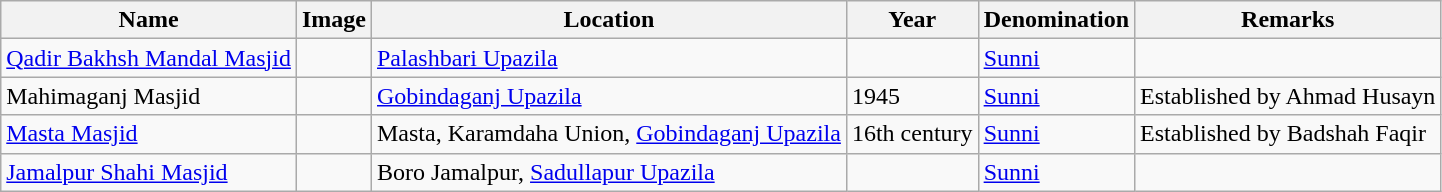<table class="wikitable sortable">
<tr>
<th>Name</th>
<th align=center class=unsortable>Image</th>
<th>Location</th>
<th>Year</th>
<th>Denomination</th>
<th align=left class=unsortable>Remarks</th>
</tr>
<tr valign=top>
<td><a href='#'>Qadir Bakhsh Mandal Masjid</a></td>
<td></td>
<td><a href='#'>Palashbari Upazila</a></td>
<td></td>
<td><a href='#'>Sunni</a></td>
<td></td>
</tr>
<tr valign=top>
<td>Mahimaganj Masjid</td>
<td></td>
<td><a href='#'>Gobindaganj Upazila</a></td>
<td>1945</td>
<td><a href='#'>Sunni</a></td>
<td>Established by Ahmad Husayn</td>
</tr>
<tr valign=top>
<td><a href='#'>Masta Masjid</a></td>
<td></td>
<td>Masta, Karamdaha Union, <a href='#'>Gobindaganj Upazila</a></td>
<td>16th century</td>
<td><a href='#'>Sunni</a></td>
<td>Established by Badshah Faqir</td>
</tr>
<tr valign=top>
<td><a href='#'>Jamalpur Shahi Masjid</a></td>
<td></td>
<td>Boro Jamalpur, <a href='#'>Sadullapur Upazila</a></td>
<td></td>
<td><a href='#'>Sunni</a></td>
<td></td>
</tr>
</table>
